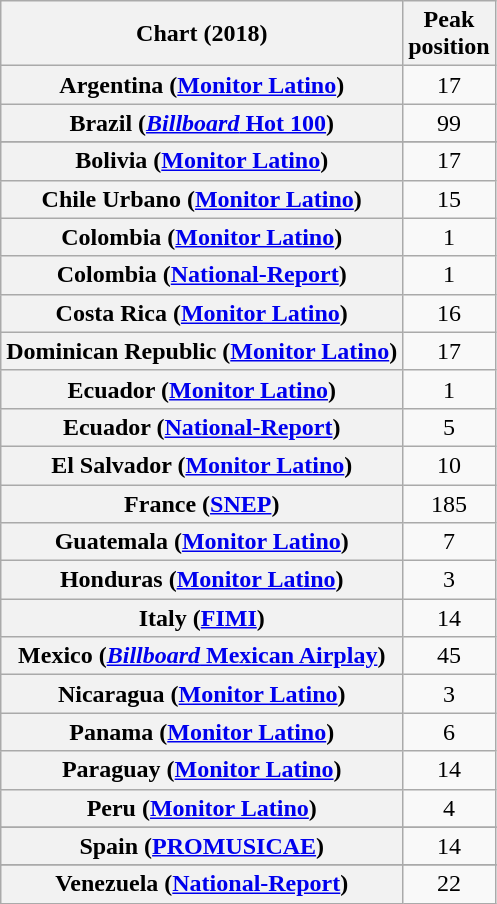<table class="wikitable sortable plainrowheaders" style="text-align:center">
<tr>
<th scope="col">Chart (2018)</th>
<th scope="col">Peak<br>position</th>
</tr>
<tr>
<th scope="row">Argentina (<a href='#'>Monitor Latino</a>)</th>
<td>17</td>
</tr>
<tr>
<th scope="row">Brazil (<a href='#'><em>Billboard</em> Hot 100</a>)</th>
<td>99</td>
</tr>
<tr>
</tr>
<tr>
<th scope="row">Bolivia (<a href='#'>Monitor Latino</a>)</th>
<td>17</td>
</tr>
<tr>
<th scope="row">Chile Urbano (<a href='#'>Monitor Latino</a>)</th>
<td>15</td>
</tr>
<tr>
<th scope="row">Colombia (<a href='#'>Monitor Latino</a>)</th>
<td>1</td>
</tr>
<tr>
<th scope="row">Colombia (<a href='#'>National-Report</a>)</th>
<td>1</td>
</tr>
<tr>
<th scope="row">Costa Rica (<a href='#'>Monitor Latino</a>)</th>
<td>16</td>
</tr>
<tr>
<th scope="row">Dominican Republic (<a href='#'>Monitor Latino</a>)</th>
<td>17</td>
</tr>
<tr>
<th scope="row">Ecuador (<a href='#'>Monitor Latino</a>)</th>
<td>1</td>
</tr>
<tr>
<th scope="row">Ecuador (<a href='#'>National-Report</a>)</th>
<td>5</td>
</tr>
<tr>
<th scope="row">El Salvador (<a href='#'>Monitor Latino</a>)</th>
<td>10</td>
</tr>
<tr>
<th scope="row">France (<a href='#'>SNEP</a>)</th>
<td>185</td>
</tr>
<tr>
<th scope="row">Guatemala (<a href='#'>Monitor Latino</a>)</th>
<td>7</td>
</tr>
<tr>
<th scope="row">Honduras (<a href='#'>Monitor Latino</a>)</th>
<td>3</td>
</tr>
<tr>
<th scope="row">Italy (<a href='#'>FIMI</a>)</th>
<td>14</td>
</tr>
<tr>
<th scope="row">Mexico (<a href='#'><em>Billboard</em> Mexican Airplay</a>)</th>
<td>45</td>
</tr>
<tr>
<th scope="row">Nicaragua (<a href='#'>Monitor Latino</a>)</th>
<td>3</td>
</tr>
<tr>
<th scope="row">Panama (<a href='#'>Monitor Latino</a>)</th>
<td>6</td>
</tr>
<tr>
<th scope="row">Paraguay (<a href='#'>Monitor Latino</a>)</th>
<td>14</td>
</tr>
<tr>
<th scope="row">Peru (<a href='#'>Monitor Latino</a>)</th>
<td>4</td>
</tr>
<tr>
</tr>
<tr>
<th scope="row">Spain (<a href='#'>PROMUSICAE</a>)</th>
<td>14</td>
</tr>
<tr>
</tr>
<tr>
</tr>
<tr>
</tr>
<tr>
</tr>
<tr>
</tr>
<tr>
<th scope="row">Venezuela (<a href='#'>National-Report</a>)</th>
<td>22</td>
</tr>
</table>
